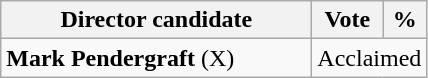<table class="wikitable">
<tr>
<th width="200px">Director candidate</th>
<th>Vote</th>
<th>%</th>
</tr>
<tr>
<td><strong>Mark Pendergraft</strong> (X) </td>
<td colspan="2">Acclaimed</td>
</tr>
</table>
